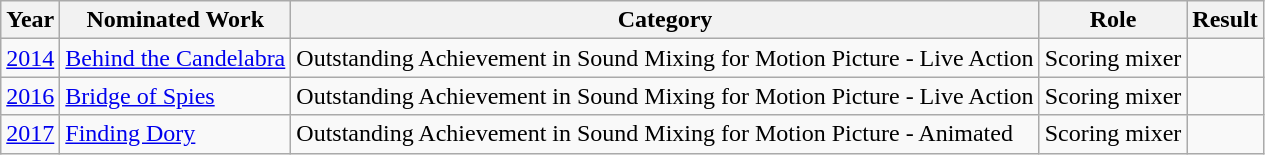<table class="wikitable sortable">
<tr>
<th>Year</th>
<th>Nominated Work</th>
<th>Category</th>
<th>Role</th>
<th>Result</th>
</tr>
<tr>
<td><a href='#'>2014</a></td>
<td><a href='#'>Behind the Candelabra</a></td>
<td>Outstanding Achievement in Sound Mixing for Motion Picture - Live Action</td>
<td>Scoring mixer</td>
<td></td>
</tr>
<tr>
<td><a href='#'>2016</a></td>
<td><a href='#'>Bridge of Spies</a></td>
<td>Outstanding Achievement in Sound Mixing for Motion Picture - Live Action</td>
<td>Scoring mixer</td>
<td></td>
</tr>
<tr>
<td><a href='#'>2017</a></td>
<td><a href='#'>Finding Dory</a></td>
<td>Outstanding Achievement in Sound Mixing for Motion Picture - Animated</td>
<td>Scoring mixer</td>
<td></td>
</tr>
</table>
